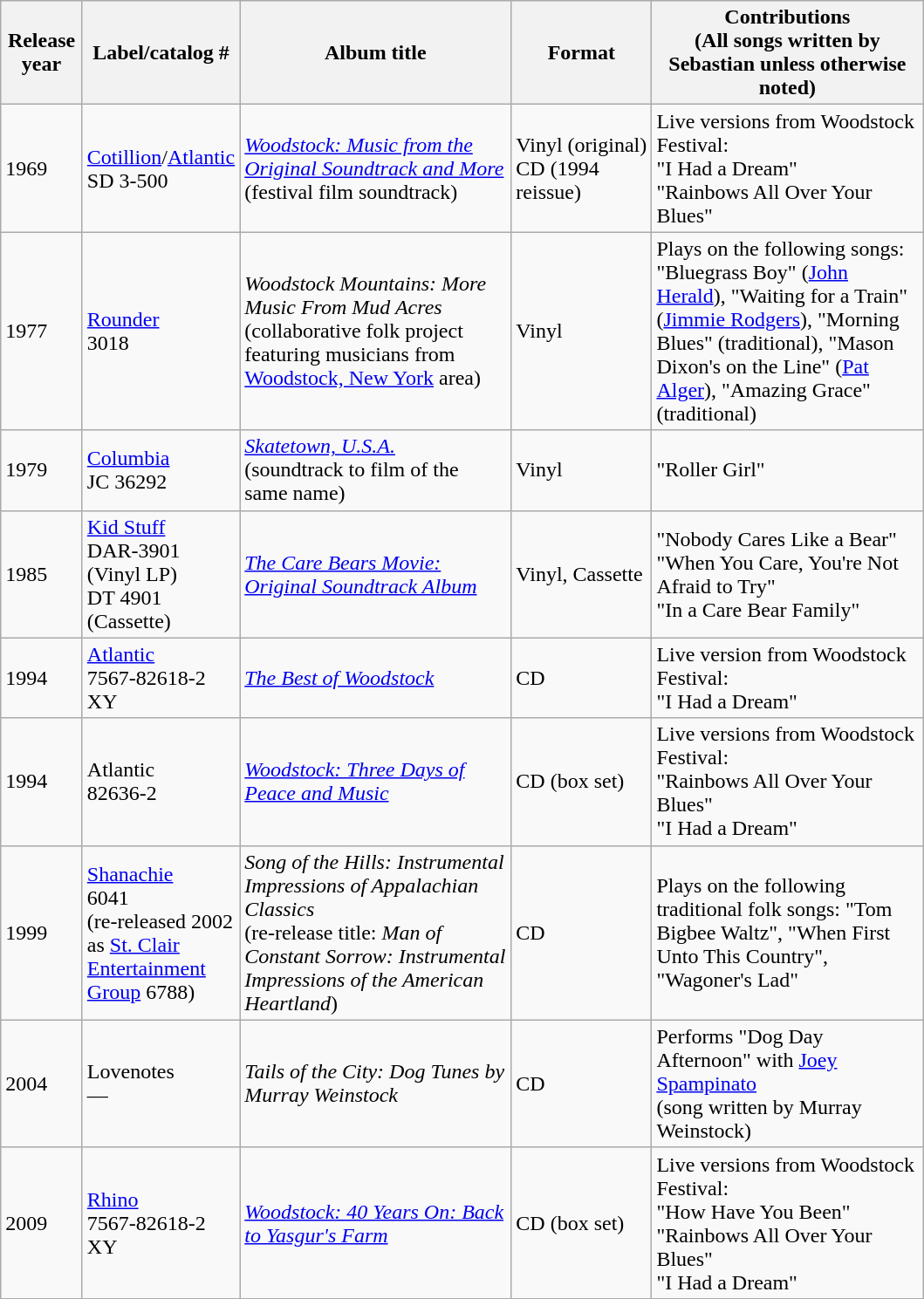<table class="wikitable">
<tr>
<th width="55">Release year</th>
<th style="width:100px;">Label/catalog #</th>
<th style="width:200px;">Album title</th>
<th style="width:100px;">Format</th>
<th style="width:200px;">Contributions<br>(All songs written by Sebastian unless otherwise noted)</th>
</tr>
<tr>
<td>1969</td>
<td><a href='#'>Cotillion</a>/<a href='#'>Atlantic</a><br>SD 3-500</td>
<td><em><a href='#'>Woodstock: Music from the Original Soundtrack and More</a></em> (festival film soundtrack)</td>
<td>Vinyl (original)<br>CD (1994 reissue)</td>
<td>Live versions from Woodstock Festival:<br>"I Had a Dream"<br>"Rainbows All Over Your Blues"</td>
</tr>
<tr>
<td>1977</td>
<td><a href='#'>Rounder</a><br> 3018</td>
<td><em>Woodstock Mountains: More Music From Mud Acres</em><br>(collaborative folk project featuring musicians from <a href='#'>Woodstock, New York</a> area)</td>
<td>Vinyl</td>
<td>Plays on the following songs:<br>"Bluegrass Boy" (<a href='#'>John Herald</a>), "Waiting for a Train" (<a href='#'>Jimmie Rodgers</a>), "Morning Blues" (traditional), "Mason Dixon's on the Line" (<a href='#'>Pat Alger</a>), "Amazing Grace" (traditional)</td>
</tr>
<tr>
<td>1979</td>
<td><a href='#'>Columbia</a><br>JC 36292</td>
<td><em><a href='#'>Skatetown, U.S.A.</a></em><br>(soundtrack to film of the same name)</td>
<td>Vinyl</td>
<td>"Roller Girl"</td>
</tr>
<tr>
<td>1985</td>
<td><a href='#'>Kid Stuff</a><br>DAR-3901 (Vinyl LP)<br> DT 4901 (Cassette)</td>
<td><em><a href='#'>The Care Bears Movie: Original Soundtrack Album</a></em></td>
<td>Vinyl, Cassette</td>
<td>"Nobody Cares Like a Bear"<br>"When You Care, You're Not Afraid to Try"<br>"In a Care Bear Family"</td>
</tr>
<tr>
<td>1994</td>
<td><a href='#'>Atlantic</a><br>7567-82618-2 XY</td>
<td><em><a href='#'>The Best of Woodstock</a></em></td>
<td>CD</td>
<td>Live version from Woodstock Festival:<br>"I Had a Dream"</td>
</tr>
<tr>
<td>1994</td>
<td>Atlantic<br>82636-2</td>
<td><em><a href='#'>Woodstock: Three Days of Peace and Music</a></em></td>
<td>CD (box set)</td>
<td>Live versions from Woodstock Festival:<br>"Rainbows All Over Your Blues"<br>"I Had a Dream"</td>
</tr>
<tr>
<td>1999</td>
<td><a href='#'>Shanachie</a><br>6041<br> (re-released 2002 as <a href='#'>St. Clair Entertainment Group</a> 6788)</td>
<td><em>Song of the Hills: Instrumental Impressions of Appalachian Classics</em><br>(re-release title: <em>Man of Constant Sorrow: Instrumental Impressions of the American Heartland</em>)</td>
<td>CD</td>
<td>Plays on the following traditional folk songs: "Tom Bigbee Waltz", "When First Unto This Country", "Wagoner's Lad"</td>
</tr>
<tr>
<td>2004</td>
<td>Lovenotes<br>—</td>
<td><em>Tails of the City: Dog Tunes by Murray Weinstock</em></td>
<td>CD</td>
<td>Performs "Dog Day Afternoon" with <a href='#'>Joey Spampinato</a><br>(song written by Murray Weinstock)</td>
</tr>
<tr>
<td>2009</td>
<td><a href='#'>Rhino</a><br>7567-82618-2 XY</td>
<td><em><a href='#'>Woodstock: 40 Years On: Back to Yasgur's Farm</a></em></td>
<td>CD (box set)</td>
<td>Live versions from Woodstock Festival:<br>"How Have You Been"<br>"Rainbows All Over Your Blues"<br>"I Had a Dream"</td>
</tr>
</table>
